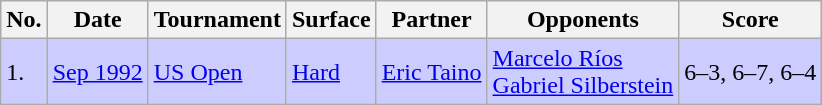<table class="sortable wikitable">
<tr>
<th>No.</th>
<th>Date</th>
<th>Tournament</th>
<th>Surface</th>
<th>Partner</th>
<th>Opponents</th>
<th class="unsortable">Score</th>
</tr>
<tr style="background:#ccccff;">
<td>1.</td>
<td><a href='#'>Sep 1992</a></td>
<td><a href='#'>US Open</a></td>
<td><a href='#'>Hard</a></td>
<td> <a href='#'>Eric Taino</a></td>
<td> <a href='#'>Marcelo Ríos</a><br> <a href='#'>Gabriel Silberstein</a></td>
<td>6–3, 6–7, 6–4</td>
</tr>
</table>
